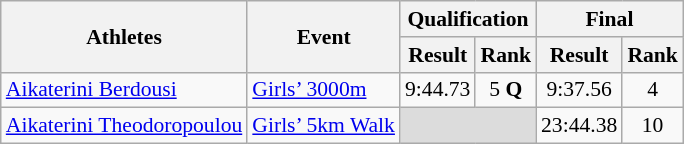<table class="wikitable" border="1" style="font-size:90%">
<tr>
<th rowspan=2>Athletes</th>
<th rowspan=2>Event</th>
<th colspan=2>Qualification</th>
<th colspan=2>Final</th>
</tr>
<tr>
<th>Result</th>
<th>Rank</th>
<th>Result</th>
<th>Rank</th>
</tr>
<tr>
<td><a href='#'>Aikaterini Berdousi</a></td>
<td><a href='#'>Girls’ 3000m</a></td>
<td align=center>9:44.73</td>
<td align=center>5 <strong>Q</strong></td>
<td align=center>9:37.56</td>
<td align=center>4</td>
</tr>
<tr>
<td><a href='#'>Aikaterini Theodoropoulou</a></td>
<td><a href='#'>Girls’ 5km Walk</a></td>
<td colspan=2 bgcolor=#DCDCDC></td>
<td align=center>23:44.38</td>
<td align=center>10</td>
</tr>
</table>
